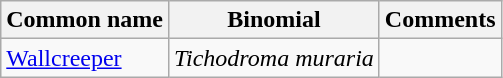<table class="wikitable">
<tr>
<th>Common name</th>
<th>Binomial</th>
<th>Comments</th>
</tr>
<tr>
<td><a href='#'>Wallcreeper</a></td>
<td><em>Tichodroma muraria</em></td>
<td></td>
</tr>
</table>
